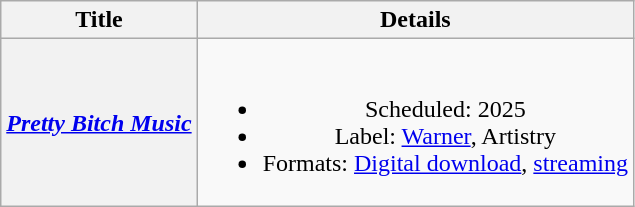<table class="wikitable plainrowheaders" style="text-align:center">
<tr>
<th>Title</th>
<th>Details</th>
</tr>
<tr>
<th scope="row"><em><a href='#'>Pretty Bitch Music</a></em></th>
<td><br><ul><li>Scheduled: 2025</li><li>Label: <a href='#'>Warner</a>, Artistry</li><li>Formats: <a href='#'>Digital download</a>, <a href='#'>streaming</a></li></ul></td>
</tr>
</table>
